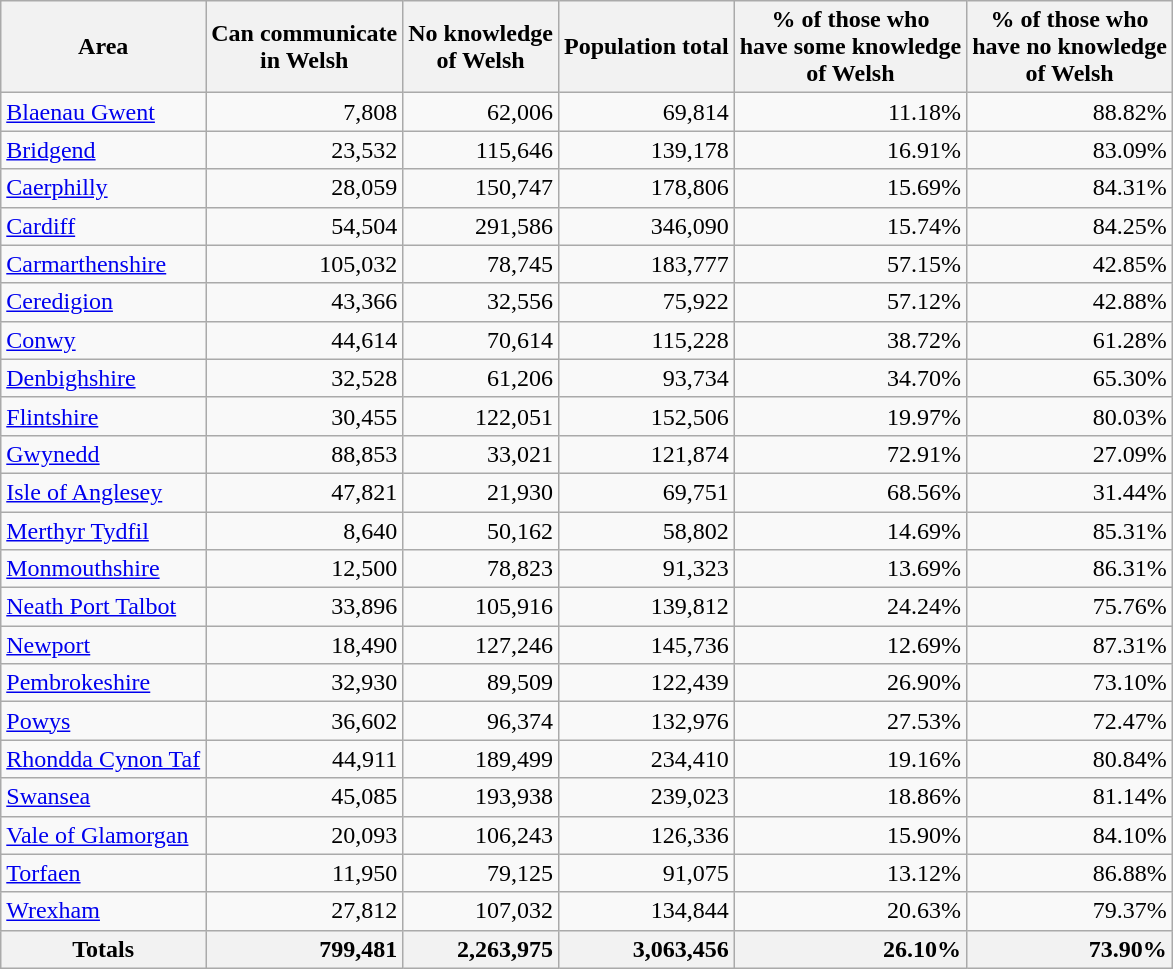<table class="wikitable sortable static-row-numbers sticky-header-multi" style=text-align:right>
<tr>
<th>Area</th>
<th>Can communicate<br>in Welsh</th>
<th>No knowledge<br>of Welsh</th>
<th>Population total</th>
<th>% of those who<br>have some knowledge<br>of Welsh</th>
<th>% of those who<br>have no knowledge<br>of Welsh</th>
</tr>
<tr>
<td style=text-align:left><a href='#'>Blaenau Gwent</a></td>
<td>7,808</td>
<td>62,006</td>
<td>69,814</td>
<td>11.18%</td>
<td>88.82%</td>
</tr>
<tr>
<td style=text-align:left><a href='#'>Bridgend</a></td>
<td>23,532</td>
<td>115,646</td>
<td>139,178</td>
<td>16.91%</td>
<td>83.09%</td>
</tr>
<tr>
<td style=text-align:left><a href='#'>Caerphilly</a></td>
<td>28,059</td>
<td>150,747</td>
<td>178,806</td>
<td>15.69%</td>
<td>84.31%</td>
</tr>
<tr>
<td style=text-align:left><a href='#'>Cardiff</a></td>
<td>54,504</td>
<td>291,586</td>
<td>346,090</td>
<td>15.74%</td>
<td>84.25%</td>
</tr>
<tr>
<td style=text-align:left><a href='#'>Carmarthenshire</a></td>
<td>105,032</td>
<td>78,745</td>
<td>183,777</td>
<td>57.15%</td>
<td>42.85%</td>
</tr>
<tr>
<td style=text-align:left><a href='#'>Ceredigion</a></td>
<td>43,366</td>
<td>32,556</td>
<td>75,922</td>
<td>57.12%</td>
<td>42.88%</td>
</tr>
<tr>
<td style=text-align:left><a href='#'>Conwy</a></td>
<td>44,614</td>
<td>70,614</td>
<td>115,228</td>
<td>38.72%</td>
<td>61.28%</td>
</tr>
<tr>
<td style=text-align:left><a href='#'>Denbighshire</a></td>
<td>32,528</td>
<td>61,206</td>
<td>93,734</td>
<td>34.70%</td>
<td>65.30%</td>
</tr>
<tr>
<td style=text-align:left><a href='#'>Flintshire</a></td>
<td>30,455</td>
<td>122,051</td>
<td>152,506</td>
<td>19.97%</td>
<td>80.03%</td>
</tr>
<tr>
<td style=text-align:left><a href='#'>Gwynedd</a></td>
<td>88,853</td>
<td>33,021</td>
<td>121,874</td>
<td>72.91%</td>
<td>27.09%</td>
</tr>
<tr>
<td style=text-align:left><a href='#'>Isle of Anglesey</a></td>
<td>47,821</td>
<td>21,930</td>
<td>69,751</td>
<td>68.56%</td>
<td>31.44%</td>
</tr>
<tr>
<td style=text-align:left><a href='#'>Merthyr Tydfil</a></td>
<td>8,640</td>
<td>50,162</td>
<td>58,802</td>
<td>14.69%</td>
<td>85.31%</td>
</tr>
<tr>
<td style=text-align:left><a href='#'>Monmouthshire</a></td>
<td>12,500</td>
<td>78,823</td>
<td>91,323</td>
<td>13.69%</td>
<td>86.31%</td>
</tr>
<tr>
<td style=text-align:left><a href='#'>Neath Port Talbot</a></td>
<td>33,896</td>
<td>105,916</td>
<td>139,812</td>
<td>24.24%</td>
<td>75.76%</td>
</tr>
<tr>
<td style=text-align:left><a href='#'>Newport</a></td>
<td>18,490</td>
<td>127,246</td>
<td>145,736</td>
<td>12.69%</td>
<td>87.31%</td>
</tr>
<tr>
<td style=text-align:left><a href='#'>Pembrokeshire</a></td>
<td>32,930</td>
<td>89,509</td>
<td>122,439</td>
<td>26.90%</td>
<td>73.10%</td>
</tr>
<tr>
<td style=text-align:left><a href='#'>Powys</a></td>
<td>36,602</td>
<td>96,374</td>
<td>132,976</td>
<td>27.53%</td>
<td>72.47%</td>
</tr>
<tr>
<td style=text-align:left><a href='#'>Rhondda Cynon Taf</a></td>
<td>44,911</td>
<td>189,499</td>
<td>234,410</td>
<td>19.16%</td>
<td>80.84%</td>
</tr>
<tr>
<td style=text-align:left><a href='#'>Swansea</a></td>
<td>45,085</td>
<td>193,938</td>
<td>239,023</td>
<td>18.86%</td>
<td>81.14%</td>
</tr>
<tr>
<td style=text-align:left><a href='#'>Vale of Glamorgan</a></td>
<td>20,093</td>
<td>106,243</td>
<td>126,336</td>
<td>15.90%</td>
<td>84.10%</td>
</tr>
<tr>
<td style=text-align:left><a href='#'>Torfaen</a></td>
<td>11,950</td>
<td>79,125</td>
<td>91,075</td>
<td>13.12%</td>
<td>86.88%</td>
</tr>
<tr>
<td style=text-align:left><a href='#'>Wrexham</a></td>
<td>27,812</td>
<td>107,032</td>
<td>134,844</td>
<td>20.63%</td>
<td>79.37%</td>
</tr>
<tr>
<th>Totals</th>
<th style=text-align:right>799,481</th>
<th style=text-align:right>2,263,975</th>
<th style=text-align:right>3,063,456</th>
<th style=text-align:right>26.10%</th>
<th style=text-align:right>73.90%</th>
</tr>
</table>
